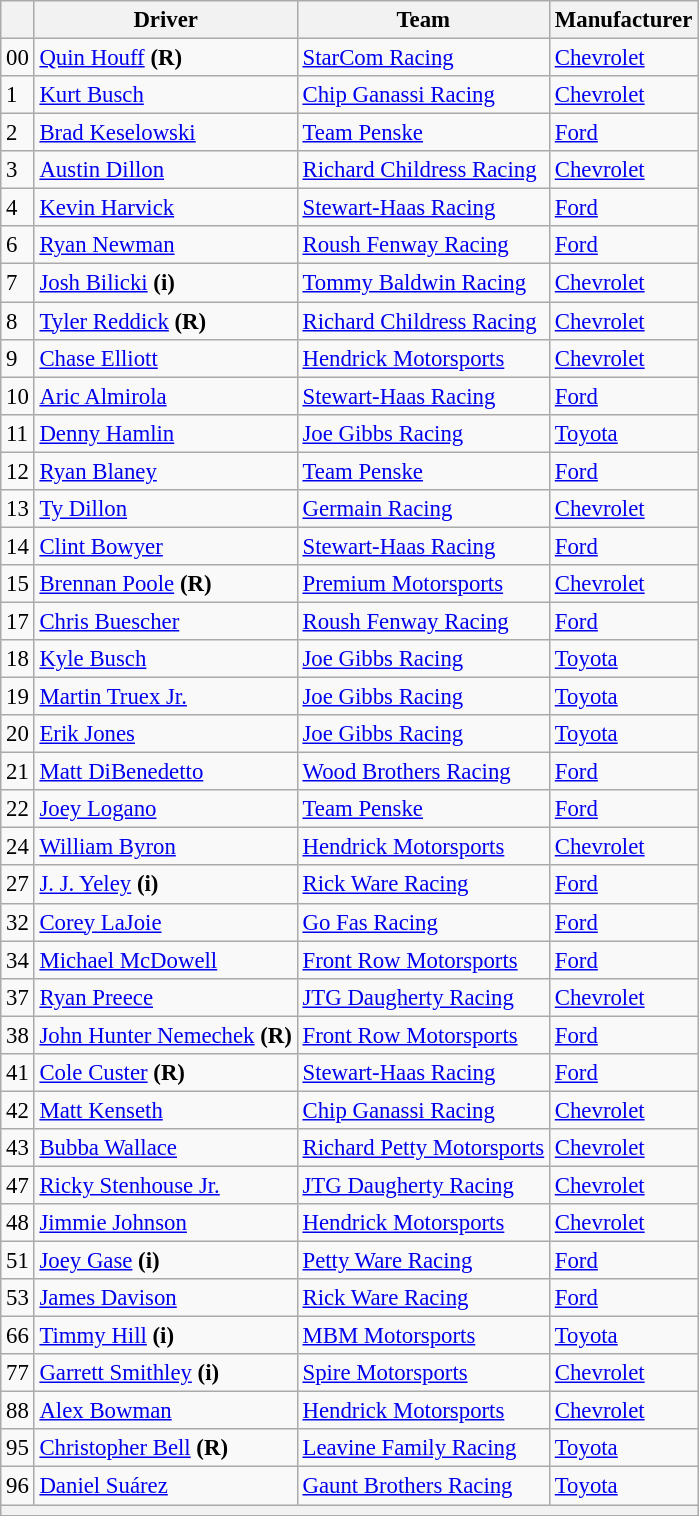<table class="wikitable" style="font-size:95%">
<tr>
<th></th>
<th>Driver</th>
<th>Team</th>
<th>Manufacturer</th>
</tr>
<tr>
<td>00</td>
<td><a href='#'>Quin Houff</a> <strong>(R)</strong></td>
<td><a href='#'>StarCom Racing</a></td>
<td><a href='#'>Chevrolet</a></td>
</tr>
<tr>
<td>1</td>
<td><a href='#'>Kurt Busch</a></td>
<td><a href='#'>Chip Ganassi Racing</a></td>
<td><a href='#'>Chevrolet</a></td>
</tr>
<tr>
<td>2</td>
<td><a href='#'>Brad Keselowski</a></td>
<td><a href='#'>Team Penske</a></td>
<td><a href='#'>Ford</a></td>
</tr>
<tr>
<td>3</td>
<td><a href='#'>Austin Dillon</a></td>
<td><a href='#'>Richard Childress Racing</a></td>
<td><a href='#'>Chevrolet</a></td>
</tr>
<tr>
<td>4</td>
<td><a href='#'>Kevin Harvick</a></td>
<td><a href='#'>Stewart-Haas Racing</a></td>
<td><a href='#'>Ford</a></td>
</tr>
<tr>
<td>6</td>
<td><a href='#'>Ryan Newman</a></td>
<td><a href='#'>Roush Fenway Racing</a></td>
<td><a href='#'>Ford</a></td>
</tr>
<tr>
<td>7</td>
<td><a href='#'>Josh Bilicki</a> <strong>(i)</strong></td>
<td><a href='#'>Tommy Baldwin Racing</a></td>
<td><a href='#'>Chevrolet</a></td>
</tr>
<tr>
<td>8</td>
<td><a href='#'>Tyler Reddick</a> <strong>(R)</strong></td>
<td><a href='#'>Richard Childress Racing</a></td>
<td><a href='#'>Chevrolet</a></td>
</tr>
<tr>
<td>9</td>
<td><a href='#'>Chase Elliott</a></td>
<td><a href='#'>Hendrick Motorsports</a></td>
<td><a href='#'>Chevrolet</a></td>
</tr>
<tr>
<td>10</td>
<td><a href='#'>Aric Almirola</a></td>
<td><a href='#'>Stewart-Haas Racing</a></td>
<td><a href='#'>Ford</a></td>
</tr>
<tr>
<td>11</td>
<td><a href='#'>Denny Hamlin</a></td>
<td><a href='#'>Joe Gibbs Racing</a></td>
<td><a href='#'>Toyota</a></td>
</tr>
<tr>
<td>12</td>
<td><a href='#'>Ryan Blaney</a></td>
<td><a href='#'>Team Penske</a></td>
<td><a href='#'>Ford</a></td>
</tr>
<tr>
<td>13</td>
<td><a href='#'>Ty Dillon</a></td>
<td><a href='#'>Germain Racing</a></td>
<td><a href='#'>Chevrolet</a></td>
</tr>
<tr>
<td>14</td>
<td><a href='#'>Clint Bowyer</a></td>
<td><a href='#'>Stewart-Haas Racing</a></td>
<td><a href='#'>Ford</a></td>
</tr>
<tr>
<td>15</td>
<td><a href='#'>Brennan Poole</a> <strong>(R)</strong></td>
<td><a href='#'>Premium Motorsports</a></td>
<td><a href='#'>Chevrolet</a></td>
</tr>
<tr>
<td>17</td>
<td><a href='#'>Chris Buescher</a></td>
<td><a href='#'>Roush Fenway Racing</a></td>
<td><a href='#'>Ford</a></td>
</tr>
<tr>
<td>18</td>
<td><a href='#'>Kyle Busch</a></td>
<td><a href='#'>Joe Gibbs Racing</a></td>
<td><a href='#'>Toyota</a></td>
</tr>
<tr>
<td>19</td>
<td><a href='#'>Martin Truex Jr.</a></td>
<td><a href='#'>Joe Gibbs Racing</a></td>
<td><a href='#'>Toyota</a></td>
</tr>
<tr>
<td>20</td>
<td><a href='#'>Erik Jones</a></td>
<td><a href='#'>Joe Gibbs Racing</a></td>
<td><a href='#'>Toyota</a></td>
</tr>
<tr>
<td>21</td>
<td><a href='#'>Matt DiBenedetto</a></td>
<td><a href='#'>Wood Brothers Racing</a></td>
<td><a href='#'>Ford</a></td>
</tr>
<tr>
<td>22</td>
<td><a href='#'>Joey Logano</a></td>
<td><a href='#'>Team Penske</a></td>
<td><a href='#'>Ford</a></td>
</tr>
<tr>
<td>24</td>
<td><a href='#'>William Byron</a></td>
<td><a href='#'>Hendrick Motorsports</a></td>
<td><a href='#'>Chevrolet</a></td>
</tr>
<tr>
<td>27</td>
<td><a href='#'>J. J. Yeley</a> <strong>(i)</strong></td>
<td><a href='#'>Rick Ware Racing</a></td>
<td><a href='#'>Ford</a></td>
</tr>
<tr>
<td>32</td>
<td><a href='#'>Corey LaJoie</a></td>
<td><a href='#'>Go Fas Racing</a></td>
<td><a href='#'>Ford</a></td>
</tr>
<tr>
<td>34</td>
<td><a href='#'>Michael McDowell</a></td>
<td><a href='#'>Front Row Motorsports</a></td>
<td><a href='#'>Ford</a></td>
</tr>
<tr>
<td>37</td>
<td><a href='#'>Ryan Preece</a></td>
<td><a href='#'>JTG Daugherty Racing</a></td>
<td><a href='#'>Chevrolet</a></td>
</tr>
<tr>
<td>38</td>
<td><a href='#'>John Hunter Nemechek</a> <strong>(R)</strong></td>
<td><a href='#'>Front Row Motorsports</a></td>
<td><a href='#'>Ford</a></td>
</tr>
<tr>
<td>41</td>
<td><a href='#'>Cole Custer</a> <strong>(R)</strong></td>
<td><a href='#'>Stewart-Haas Racing</a></td>
<td><a href='#'>Ford</a></td>
</tr>
<tr>
<td>42</td>
<td><a href='#'>Matt Kenseth</a></td>
<td><a href='#'>Chip Ganassi Racing</a></td>
<td><a href='#'>Chevrolet</a></td>
</tr>
<tr>
<td>43</td>
<td><a href='#'>Bubba Wallace</a></td>
<td><a href='#'>Richard Petty Motorsports</a></td>
<td><a href='#'>Chevrolet</a></td>
</tr>
<tr>
<td>47</td>
<td><a href='#'>Ricky Stenhouse Jr.</a></td>
<td><a href='#'>JTG Daugherty Racing</a></td>
<td><a href='#'>Chevrolet</a></td>
</tr>
<tr>
<td>48</td>
<td><a href='#'>Jimmie Johnson</a></td>
<td><a href='#'>Hendrick Motorsports</a></td>
<td><a href='#'>Chevrolet</a></td>
</tr>
<tr>
<td>51</td>
<td><a href='#'>Joey Gase</a> <strong>(i)</strong></td>
<td><a href='#'>Petty Ware Racing</a></td>
<td><a href='#'>Ford</a></td>
</tr>
<tr>
<td>53</td>
<td><a href='#'>James Davison</a></td>
<td><a href='#'>Rick Ware Racing</a></td>
<td><a href='#'>Ford</a></td>
</tr>
<tr>
<td>66</td>
<td><a href='#'>Timmy Hill</a> <strong>(i)</strong></td>
<td><a href='#'>MBM Motorsports</a></td>
<td><a href='#'>Toyota</a></td>
</tr>
<tr>
<td>77</td>
<td><a href='#'>Garrett Smithley</a> <strong>(i)</strong></td>
<td><a href='#'>Spire Motorsports</a></td>
<td><a href='#'>Chevrolet</a></td>
</tr>
<tr>
<td>88</td>
<td><a href='#'>Alex Bowman</a></td>
<td><a href='#'>Hendrick Motorsports</a></td>
<td><a href='#'>Chevrolet</a></td>
</tr>
<tr>
<td>95</td>
<td><a href='#'>Christopher Bell</a> <strong>(R)</strong></td>
<td><a href='#'>Leavine Family Racing</a></td>
<td><a href='#'>Toyota</a></td>
</tr>
<tr>
<td>96</td>
<td><a href='#'>Daniel Suárez</a></td>
<td><a href='#'>Gaunt Brothers Racing</a></td>
<td><a href='#'>Toyota</a></td>
</tr>
<tr>
<th colspan="4"></th>
</tr>
</table>
